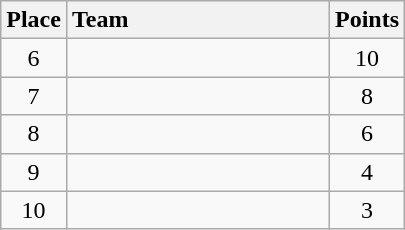<table class="wikitable" style="text-align:center; margin-top:0; margin-bottom:0;">
<tr>
<th>Place</th>
<th style="width:10.5em; text-align:left;">Team</th>
<th>Points</th>
</tr>
<tr>
<td>6</td>
<td align=left></td>
<td>10</td>
</tr>
<tr>
<td>7</td>
<td align=left></td>
<td>8</td>
</tr>
<tr>
<td>8</td>
<td align=left></td>
<td>6</td>
</tr>
<tr>
<td>9</td>
<td align=left></td>
<td>4</td>
</tr>
<tr>
<td>10</td>
<td align=left></td>
<td>3</td>
</tr>
</table>
